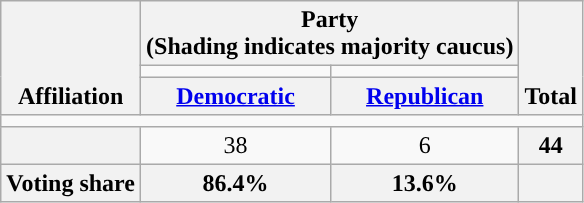<table class=wikitable style="text-align:center">
<tr style="vertical-align:bottom;">
<th rowspan=3>Affiliation</th>
<th colspan=2>Party <div>(Shading indicates majority caucus)</div></th>
<th rowspan=3>Total</th>
</tr>
<tr style="height:5px">
<td style="background-color:"></td>
<td style="background-color:"></td>
</tr>
<tr>
<th><a href='#'>Democratic</a></th>
<th><a href='#'>Republican</a></th>
</tr>
<tr>
<td colspan=5></td>
</tr>
<tr>
<th nowrap style="font-size:80%"></th>
<td>38</td>
<td>6</td>
<th>44</th>
</tr>
<tr>
<th>Voting share</th>
<th>86.4%</th>
<th>13.6%</th>
<th colspan=2></th>
</tr>
</table>
